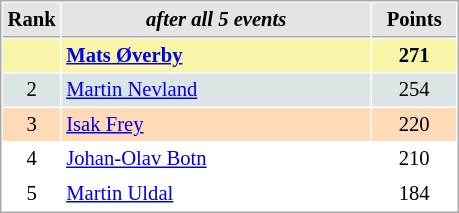<table cellspacing="1" cellpadding="3" style="border:1px solid #AAAAAA;font-size:86%">
<tr style="background-color: #E4E4E4;">
<th style="border-bottom:1px solid #AAAAAA; width: 10px;">Rank</th>
<th style="border-bottom:1px solid #AAAAAA; width: 200px;"><em>after all 5 events</em></th>
<th style="border-bottom:1px solid #AAAAAA; width: 50px;">Points</th>
</tr>
<tr style="background:#f7f6a8;">
<td align=center></td>
<td> <strong><a href='#'>Mats Øverby</a></strong></td>
<td align=center><strong>271</strong></td>
</tr>
<tr style="background:#dce5e5;">
<td align=center>2</td>
<td> <a href='#'>Martin Nevland</a></td>
<td align=center>254</td>
</tr>
<tr style="background:#ffdab9;">
<td align=center>3</td>
<td> <a href='#'>Isak Frey</a></td>
<td align=center>220</td>
</tr>
<tr>
<td align=center>4</td>
<td> <a href='#'>Johan-Olav Botn</a></td>
<td align=center>210</td>
</tr>
<tr>
<td align=center>5</td>
<td> <a href='#'>Martin Uldal</a></td>
<td align=center>184</td>
</tr>
</table>
